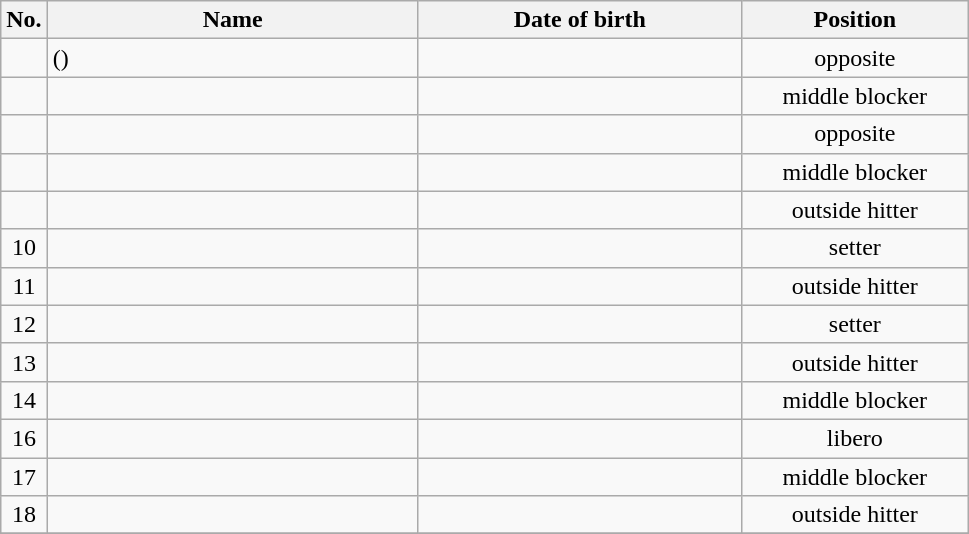<table class="wikitable sortable" style="font-size:100%; text-align:center;">
<tr>
<th>No.</th>
<th style="width:15em">Name</th>
<th style="width:13em">Date of birth</th>
<th style="width:9em">Position</th>
</tr>
<tr>
<td></td>
<td align=left>  ()</td>
<td align=right></td>
<td>opposite</td>
</tr>
<tr>
<td></td>
<td align=left> </td>
<td align=right></td>
<td>middle blocker</td>
</tr>
<tr>
<td></td>
<td align=left> </td>
<td align=right></td>
<td>opposite</td>
</tr>
<tr>
<td></td>
<td align=left> </td>
<td align=right></td>
<td>middle blocker</td>
</tr>
<tr>
<td></td>
<td align=left> </td>
<td align=right></td>
<td>outside hitter</td>
</tr>
<tr>
<td>10</td>
<td align=left> </td>
<td align=right></td>
<td>setter</td>
</tr>
<tr>
<td>11</td>
<td align=left> </td>
<td align=right></td>
<td>outside hitter</td>
</tr>
<tr>
<td>12</td>
<td align=left> </td>
<td align=right></td>
<td>setter</td>
</tr>
<tr>
<td>13</td>
<td align=left> </td>
<td align=right></td>
<td>outside hitter</td>
</tr>
<tr>
<td>14</td>
<td align=left> </td>
<td align=right></td>
<td>middle blocker</td>
</tr>
<tr>
<td>16</td>
<td align=left> </td>
<td align=right></td>
<td>libero</td>
</tr>
<tr>
<td>17</td>
<td align=left> </td>
<td align=right></td>
<td>middle blocker</td>
</tr>
<tr>
<td>18</td>
<td align=left> </td>
<td align=right></td>
<td>outside hitter</td>
</tr>
<tr>
</tr>
</table>
